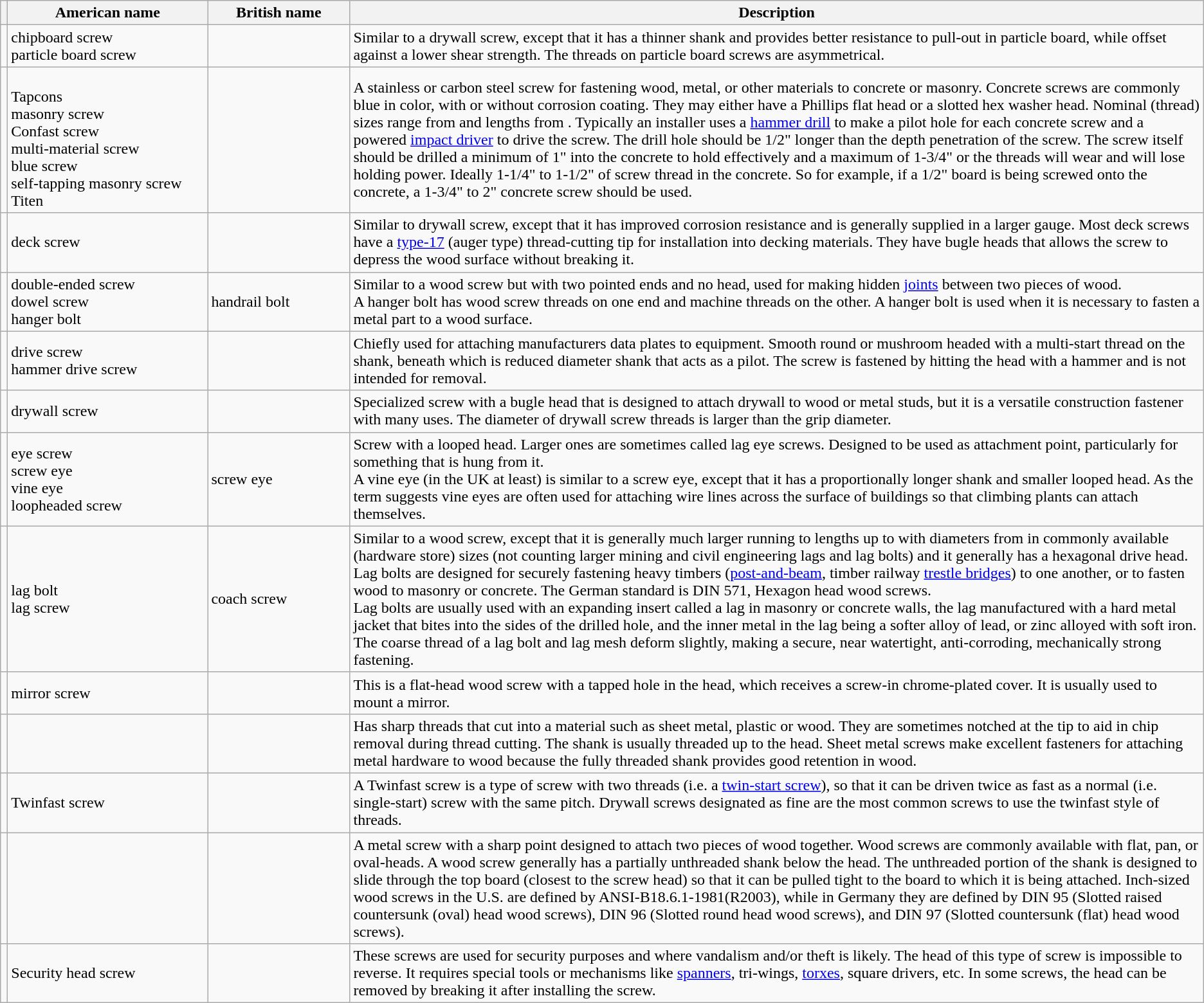<table class="wikitable sortable">
<tr>
<th class="unsortable"></th>
<th style="width: 200px">American name</th>
<th style="width: 140px">British name</th>
<th class="unsortable">Description</th>
</tr>
<tr>
<td></td>
<td>chipboard screw<br>particle board screw</td>
<td></td>
<td>Similar to a drywall screw, except that it has a thinner shank and provides better resistance to pull-out in particle board, while offset against a lower shear strength. The threads on particle board screws are asymmetrical.</td>
</tr>
<tr>
<td></td>
<td><br>Tapcons<br>masonry screw<br>Confast screw<br>multi-material screw<br>blue screw<br>self-tapping masonry screw<br>Titen</td>
<td></td>
<td>A stainless or carbon steel screw for fastening wood, metal, or other materials to concrete or masonry. Concrete screws are commonly blue in color, with or without corrosion coating. They may either have a Phillips flat head or a slotted hex washer head. Nominal (thread) sizes range from  and lengths from . Typically an installer uses a <a href='#'>hammer drill</a> to make a pilot hole for each concrete screw and a powered <a href='#'>impact driver</a> to drive the screw. The drill hole should be 1/2" longer than the depth penetration of the screw. The screw itself should be drilled a minimum of 1" into the concrete to hold effectively and a maximum of 1-3/4" or the threads will wear and will lose holding power. Ideally 1-1/4" to 1-1/2" of screw thread in the concrete. So for example, if a 1/2" board is being screwed onto the concrete, a 1-3/4" to 2" concrete screw should be used.</td>
</tr>
<tr>
<td></td>
<td>deck screw</td>
<td></td>
<td>Similar to drywall screw, except that it has improved corrosion resistance and is generally supplied in a larger gauge. Most deck screws have a <a href='#'>type-17</a> (auger type) thread-cutting tip for installation into decking materials. They have bugle heads that allows the screw to depress the wood surface without breaking it.</td>
</tr>
<tr>
<td></td>
<td>double-ended screw<br>dowel screw<br>hanger bolt</td>
<td>handrail bolt</td>
<td>Similar to a wood screw but with two pointed ends and no head, used for making hidden <a href='#'>joints</a> between two pieces of wood.<br>A hanger bolt has wood screw threads on one end and machine threads on the other. A hanger bolt is used when it is necessary to fasten a metal part to a wood surface.</td>
</tr>
<tr>
<td></td>
<td>drive screw<br>hammer drive screw</td>
<td></td>
<td>Chiefly used for attaching manufacturers data plates to equipment. Smooth round or mushroom headed with a multi-start thread on the shank, beneath which is reduced diameter shank that acts as a pilot. The screw is fastened by hitting the head with a hammer and is not intended for removal.</td>
</tr>
<tr>
<td></td>
<td>drywall screw</td>
<td></td>
<td>Specialized screw with a bugle head that is designed to attach drywall to wood or metal studs, but it is a versatile construction fastener with many uses. The diameter of drywall screw threads is larger than the grip diameter.</td>
</tr>
<tr>
<td></td>
<td>eye screw<br>screw eye<br>vine eye<br>loopheaded screw</td>
<td>screw eye</td>
<td>Screw with a looped head. Larger ones are sometimes called lag eye screws. Designed to be used as attachment point, particularly for something that is hung from it.<br>A vine eye (in the UK at least) is similar to a screw eye, except that it has a proportionally longer shank and smaller looped head.  As the term suggests vine eyes are often used for attaching wire lines across the surface of buildings so that climbing plants can attach themselves.</td>
</tr>
<tr>
<td></td>
<td>lag bolt<br>lag screw</td>
<td>coach screw</td>
<td>Similar to a wood screw, except that it is generally much larger running to lengths up to  with diameters from  in commonly available (hardware store) sizes (not counting larger mining and civil engineering lags and lag bolts) and it generally has a hexagonal drive head. Lag bolts are designed for securely fastening heavy timbers (<a href='#'>post-and-beam</a>, timber railway <a href='#'>trestle bridges</a>) to one another, or to fasten wood to masonry or concrete. The German standard is DIN 571, Hexagon head wood screws.<br>Lag bolts are usually used with an expanding insert called a lag in masonry or concrete walls, the lag manufactured with a hard metal jacket that bites into the sides of the drilled hole, and the inner metal in the lag being a softer alloy of lead, or zinc alloyed with soft iron. The coarse thread of a lag bolt and lag mesh deform slightly, making a secure, near watertight, anti-corroding, mechanically strong fastening.</td>
</tr>
<tr>
<td></td>
<td>mirror screw</td>
<td></td>
<td>This is a flat-head wood screw with a tapped hole in the head, which receives a screw-in chrome-plated cover. It is usually used to mount a mirror.</td>
</tr>
<tr>
<td></td>
<td></td>
<td></td>
<td>Has sharp threads that cut into a material such as sheet metal, plastic or wood. They are sometimes notched at the tip to aid in chip removal during thread cutting. The shank is usually threaded up to the head. Sheet metal screws make excellent fasteners for attaching metal hardware to wood because the fully threaded shank provides good retention in wood.</td>
</tr>
<tr>
<td></td>
<td>Twinfast screw</td>
<td></td>
<td>A Twinfast screw is a type of screw with two threads (i.e. a <a href='#'>twin-start screw</a>), so that it can be driven twice as fast as a normal (i.e. single-start) screw with the same pitch. Drywall screws designated as fine are the most common screws to use the twinfast style of threads.</td>
</tr>
<tr>
<td></td>
<td></td>
<td></td>
<td>A metal screw with a sharp point designed to attach two pieces of wood together. Wood screws are commonly available with flat, pan, or oval-heads. A wood screw generally has a partially unthreaded shank below the head. The unthreaded portion of the shank is designed to slide through the top board (closest to the screw head) so that it can be pulled tight to the board to which it is being attached. Inch-sized wood screws in the U.S. are defined by ANSI-B18.6.1-1981(R2003), while in Germany they are defined by DIN 95 (Slotted raised countersunk (oval) head wood screws), DIN 96 (Slotted round head wood screws), and DIN 97 (Slotted countersunk (flat) head wood screws).</td>
</tr>
<tr>
<td></td>
<td>Security head screw</td>
<td></td>
<td>These screws are used for security purposes and where vandalism and/or theft is likely. The head of this type of screw is impossible to reverse. It requires special tools or mechanisms like <a href='#'>spanners</a>, tri-wings, <a href='#'>torxes</a>, square drivers, etc. In some screws, the head can be removed by breaking it after installing the screw.</td>
</tr>
</table>
